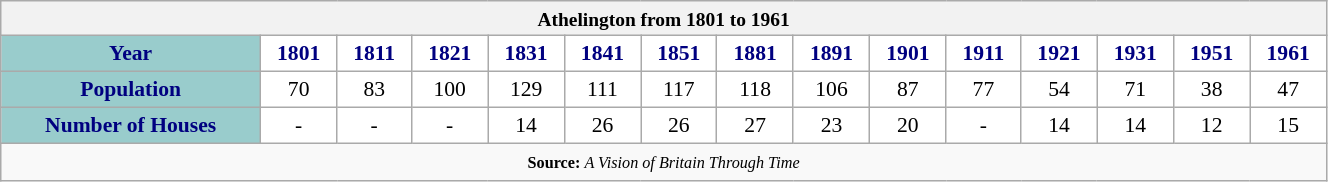<table class="wikitable" style="font-size:90%;width:70%;border:0px;text-align:center;line-height:120%;">
<tr>
<th colspan="17" style="text-align:center;font-size:90%;"><strong>Athelington</strong> from 1801 to 1961</th>
</tr>
<tr>
<th style="background: #99CCCC; color: #000080" height="17">Year</th>
<th style="background: #FFFFFF; color:#000080;">1801</th>
<th style="background: #FFFFFF; color:#000080;">1811</th>
<th style="background: #FFFFFF; color:#000080;">1821</th>
<th style="background: #FFFFFF; color:#000080;">1831</th>
<th style="background: #FFFFFF; color:#000080;">1841</th>
<th style="background: #FFFFFF; color:#000080;">1851</th>
<th style="background: #FFFFFF; color:#000080;">1881</th>
<th style="background: #FFFFFF; color:#000080;">1891</th>
<th style="background: #FFFFFF; color:#000080;">1901</th>
<th style="background: #FFFFFF; color:#000080;">1911</th>
<th style="background: #FFFFFF; color:#000080;">1921</th>
<th style="background: #FFFFFF; color:#000080;">1931</th>
<th style="background: #FFFFFF; color:#000080;">1951</th>
<th style="background: #FFFFFF; color:#000080;">1961</th>
</tr>
<tr Align="center">
<th style="background: #99CCCC; color: #000080" height="17">Population</th>
<td style="background: #FFFFFF; color: black;">70</td>
<td style="background: #FFFFFF; color: black;">83</td>
<td style="background: #FFFFFF; color: black;">100</td>
<td style="background: #FFFFFF; color: black;">129</td>
<td style="background: #FFFFFF; color: black;">111</td>
<td style="background: #FFFFFF; color: black;">117</td>
<td style="background: #FFFFFF; color: black;">118</td>
<td style="background: #FFFFFF; color: black;">106</td>
<td style="background: #FFFFFF; color: black;">87</td>
<td style="background: #FFFFFF; color: black;">77</td>
<td style="background: #FFFFFF; color: black;">54</td>
<td style="background: #FFFFFF; color: black;">71</td>
<td style="background: #FFFFFF; color: black;">38</td>
<td style="background: #FFFFFF; color: black;">47</td>
</tr>
<tr Align="center">
<th style="background: #99CCCC; color: #000080" height="17">Number of Houses</th>
<td style="background: #FFFFFF; color: black;">-</td>
<td style="background: #FFFFFF; color: black;">-</td>
<td style="background: #FFFFFF; color: black;">-</td>
<td style="background: #FFFFFF; color: black;">14</td>
<td style="background: #FFFFFF; color: black;">26</td>
<td style="background: #FFFFFF; color: black;">26</td>
<td style="background: #FFFFFF; color: black;">27</td>
<td style="background: #FFFFFF; color: black;">23</td>
<td style="background: #FFFFFF; color: black;">20</td>
<td style="background: #FFFFFF; color: black;">-</td>
<td style="background: #FFFFFF; color: black;">14</td>
<td style="background: #FFFFFF; color: black;">14</td>
<td style="background: #FFFFFF; color: black;">12</td>
<td style="background: #FFFFFF; color: black;">15</td>
</tr>
<tr>
<td colspan="17" style="text-align:center;font-size:90%;"><small><strong>Source:</strong> <em>A Vision of Britain Through Time</em></small></td>
</tr>
</table>
